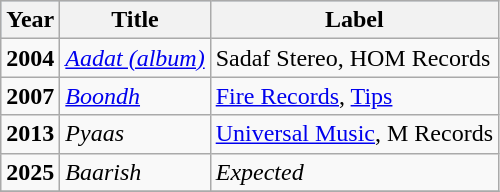<table class="wikitable">
<tr style="background:#b0c4de; text-align:center;">
<th>Year</th>
<th>Title</th>
<th>Label</th>
</tr>
<tr>
<td><strong>2004</strong></td>
<td><em><a href='#'>Aadat (album)</a></em></td>
<td>Sadaf Stereo, HOM Records</td>
</tr>
<tr>
<td><strong>2007</strong></td>
<td><em><a href='#'>Boondh</a></em></td>
<td><a href='#'>Fire Records</a>, <a href='#'>Tips</a></td>
</tr>
<tr>
<td><strong>2013</strong></td>
<td><em>Pyaas</em></td>
<td><a href='#'>Universal Music</a>, M Records</td>
</tr>
<tr>
<td><strong>2025</strong></td>
<td><em>Baarish</em></td>
<td><em>Expected</em></td>
</tr>
<tr>
</tr>
</table>
